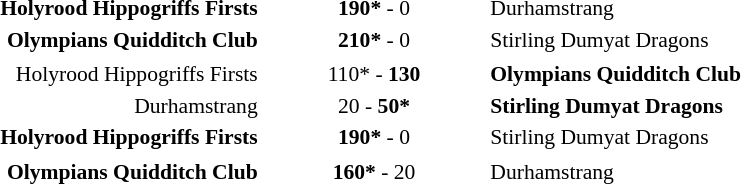<table width="100%" cellspacing="1">
<tr>
<th width="20%"></th>
<th width="12%"></th>
<th width="20%"></th>
<th></th>
</tr>
<tr style="font-size:90%">
<td align="right"><strong>Holyrood Hippogriffs Firsts</strong></td>
<td align="center"><strong>190*</strong> - 0</td>
<td>Durhamstrang</td>
</tr>
<tr>
</tr>
<tr style="font-size:90%">
<td align="right"><strong>Olympians Quidditch Club</strong></td>
<td align="center"><strong>210*</strong> - 0</td>
<td>Stirling Dumyat Dragons</td>
</tr>
<tr>
<td></td>
</tr>
<tr style="font-size:90%">
<td align="right">Holyrood Hippogriffs Firsts</td>
<td align="center">110* - <strong>130</strong></td>
<td><strong>Olympians Quidditch Club</strong></td>
</tr>
<tr>
</tr>
<tr style="font-size:90%">
<td align="right">Durhamstrang</td>
<td align="center">20 - <strong>50*</strong></td>
<td><strong>Stirling Dumyat Dragons</strong></td>
</tr>
<tr>
</tr>
<tr style="font-size:90%">
<td align="right"><strong>Holyrood Hippogriffs Firsts</strong></td>
<td align="center"><strong>190*</strong> - 0</td>
<td>Stirling Dumyat Dragons</td>
</tr>
<tr>
<td></td>
</tr>
<tr style="font-size:90%">
<td align="right"><strong>Olympians Quidditch Club</strong></td>
<td align="center"><strong>160*</strong> - 20</td>
<td>Durhamstrang</td>
</tr>
</table>
